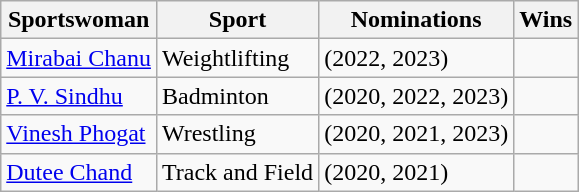<table class="wikitable plainrowheaders sortable">
<tr>
<th scope=col>Sportswoman</th>
<th scope=col>Sport</th>
<th scope=col>Nominations</th>
<th scope=col>Wins</th>
</tr>
<tr>
<td><a href='#'>Mirabai Chanu</a></td>
<td>Weightlifting</td>
<td> (2022, 2023)</td>
<td></td>
</tr>
<tr>
<td><a href='#'>P. V. Sindhu</a></td>
<td>Badminton</td>
<td> (2020, 2022, 2023)</td>
<td></td>
</tr>
<tr>
<td><a href='#'>Vinesh Phogat</a></td>
<td>Wrestling</td>
<td> (2020, 2021, 2023)</td>
<td></td>
</tr>
<tr>
<td><a href='#'>Dutee Chand</a></td>
<td>Track and Field</td>
<td> (2020, 2021)</td>
<td></td>
</tr>
</table>
